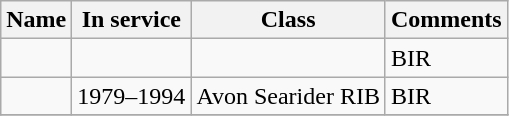<table class="wikitable">
<tr>
<th>Name</th>
<th>In service</th>
<th>Class</th>
<th>Comments</th>
</tr>
<tr>
<td></td>
<td></td>
<td></td>
<td>BIR</td>
</tr>
<tr>
<td></td>
<td>1979–1994</td>
<td>Avon Searider RIB</td>
<td>BIR</td>
</tr>
<tr>
</tr>
</table>
